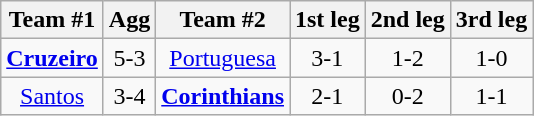<table class="wikitable" style="text-align: center">
<tr>
<th>Team #1</th>
<th>Agg</th>
<th>Team #2</th>
<th>1st leg</th>
<th>2nd leg</th>
<th>3rd leg</th>
</tr>
<tr>
<td><strong><a href='#'>Cruzeiro</a></strong></td>
<td>5-3</td>
<td><a href='#'>Portuguesa</a></td>
<td>3-1</td>
<td>1-2</td>
<td>1-0</td>
</tr>
<tr>
<td><a href='#'>Santos</a></td>
<td>3-4</td>
<td><strong><a href='#'>Corinthians</a></strong></td>
<td>2-1</td>
<td>0-2</td>
<td>1-1</td>
</tr>
</table>
